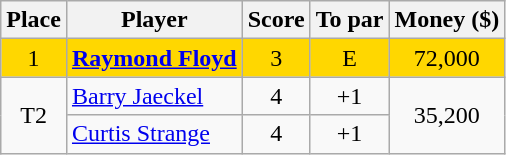<table class="wikitable">
<tr>
<th>Place</th>
<th>Player</th>
<th>Score</th>
<th>To par</th>
<th>Money ($)</th>
</tr>
<tr style="background:gold">
<td align=center>1</td>
<td> <strong><a href='#'>Raymond Floyd</a></strong></td>
<td align=center>3</td>
<td align=center>E</td>
<td align=center>72,000</td>
</tr>
<tr>
<td align=center rowspan=2>T2</td>
<td> <a href='#'>Barry Jaeckel</a></td>
<td align=center>4</td>
<td align=center>+1</td>
<td align=center rowspan=2>35,200</td>
</tr>
<tr>
<td> <a href='#'>Curtis Strange</a></td>
<td align=center>4</td>
<td align=center>+1</td>
</tr>
</table>
